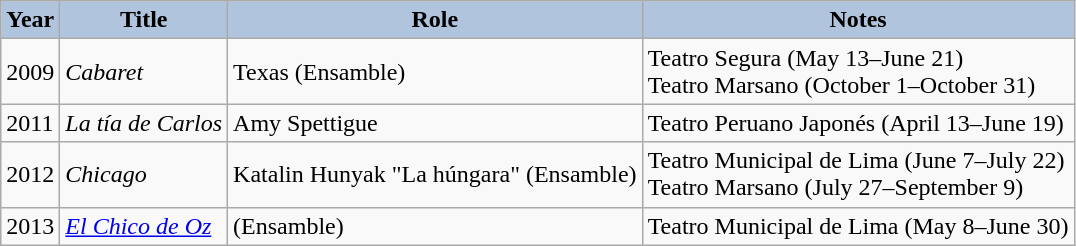<table class="wikitable">
<tr>
<th style="background:#B0C4DE;">Year</th>
<th style="background:#B0C4DE;">Title</th>
<th style="background:#B0C4DE;">Role</th>
<th style="background:#B0C4DE;">Notes</th>
</tr>
<tr>
<td>2009</td>
<td><em>Cabaret</em></td>
<td>Texas (Ensamble)</td>
<td>Teatro Segura (May 13–June 21)<br>Teatro Marsano (October 1–October 31)</td>
</tr>
<tr>
<td>2011</td>
<td><em>La tía de Carlos</em></td>
<td>Amy Spettigue</td>
<td>Teatro Peruano Japonés (April 13–June 19)</td>
</tr>
<tr>
<td>2012</td>
<td><em>Chicago</em></td>
<td>Katalin Hunyak "La húngara" (Ensamble)</td>
<td>Teatro Municipal de Lima (June 7–July 22)<br>Teatro Marsano (July 27–September 9)</td>
</tr>
<tr>
<td>2013</td>
<td><em><a href='#'>El Chico de Oz</a></em></td>
<td>(Ensamble)</td>
<td>Teatro Municipal de Lima (May 8–June 30)</td>
</tr>
</table>
